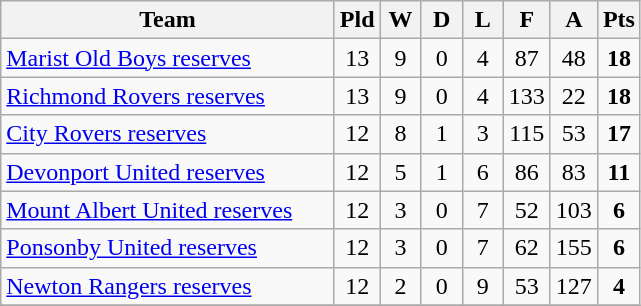<table class="wikitable" style="text-align:center;">
<tr>
<th width=215>Team</th>
<th width=20 abbr="Played">Pld</th>
<th width=20 abbr="Won">W</th>
<th width=20 abbr="Drawn">D</th>
<th width=20 abbr="Lost">L</th>
<th width=20 abbr="For">F</th>
<th width=20 abbr="Against">A</th>
<th width=20 abbr="Points">Pts</th>
</tr>
<tr>
<td style="text-align:left;"><a href='#'>Marist Old Boys reserves</a></td>
<td>13</td>
<td>9</td>
<td>0</td>
<td>4</td>
<td>87</td>
<td>48</td>
<td><strong>18</strong></td>
</tr>
<tr>
<td style="text-align:left;"><a href='#'>Richmond Rovers reserves</a></td>
<td>13</td>
<td>9</td>
<td>0</td>
<td>4</td>
<td>133</td>
<td>22</td>
<td><strong>18</strong></td>
</tr>
<tr>
<td style="text-align:left;"><a href='#'>City Rovers reserves</a></td>
<td>12</td>
<td>8</td>
<td>1</td>
<td>3</td>
<td>115</td>
<td>53</td>
<td><strong>17</strong></td>
</tr>
<tr>
<td style="text-align:left;"><a href='#'>Devonport United reserves</a></td>
<td>12</td>
<td>5</td>
<td>1</td>
<td>6</td>
<td>86</td>
<td>83</td>
<td><strong>11</strong></td>
</tr>
<tr>
<td style="text-align:left;"><a href='#'>Mount Albert United reserves</a></td>
<td>12</td>
<td>3</td>
<td>0</td>
<td>7</td>
<td>52</td>
<td>103</td>
<td><strong>6</strong></td>
</tr>
<tr>
<td style="text-align:left;"><a href='#'>Ponsonby United reserves</a></td>
<td>12</td>
<td>3</td>
<td>0</td>
<td>7</td>
<td>62</td>
<td>155</td>
<td><strong>6</strong></td>
</tr>
<tr>
<td style="text-align:left;"><a href='#'>Newton Rangers reserves</a></td>
<td>12</td>
<td>2</td>
<td>0</td>
<td>9</td>
<td>53</td>
<td>127</td>
<td><strong>4</strong></td>
</tr>
<tr>
</tr>
</table>
